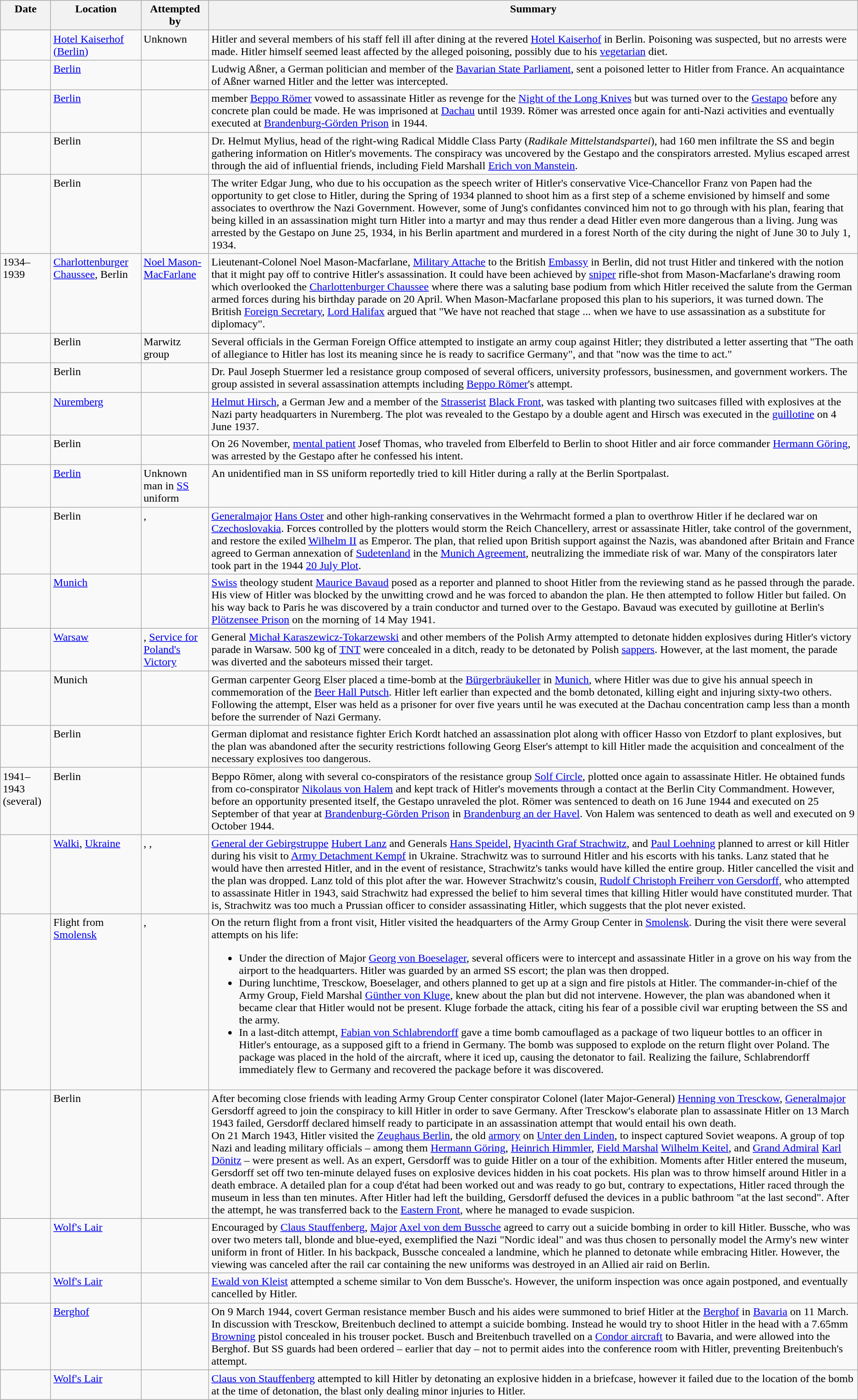<table class="wikitable sortable">
<tr style="vertical-align: top;">
<th>Date</th>
<th>Location</th>
<th>Attempted by</th>
<th>Summary</th>
</tr>
<tr style="vertical-align: top;">
<td></td>
<td><a href='#'>Hotel Kaiserhof (Berlin)</a></td>
<td>Unknown</td>
<td>Hitler and several members of his staff fell ill after dining at the revered <a href='#'>Hotel Kaiserhof</a> in Berlin. Poisoning was suspected, but no arrests were made. Hitler himself seemed least affected by the alleged poisoning, possibly due to his <a href='#'>vegetarian</a> diet.</td>
</tr>
<tr style="vertical-align: top;">
<td></td>
<td><a href='#'>Berlin</a></td>
<td></td>
<td>Ludwig Aßner, a German politician and member of the <a href='#'>Bavarian State Parliament</a>, sent a poisoned letter to Hitler from France. An acquaintance of Aßner warned Hitler and the letter was intercepted.</td>
</tr>
<tr style="vertical-align: top;">
<td></td>
<td><a href='#'>Berlin</a></td>
<td></td>
<td> member <a href='#'>Beppo Römer</a> vowed to assassinate Hitler as revenge for the <a href='#'>Night of the Long Knives</a> but was turned over to the <a href='#'>Gestapo</a> before any concrete plan could be made. He was imprisoned at <a href='#'>Dachau</a> until 1939. Römer was arrested once again for anti-Nazi activities and eventually executed at <a href='#'>Brandenburg-Görden Prison</a> in 1944.</td>
</tr>
<tr style="vertical-align: top;">
<td></td>
<td>Berlin</td>
<td></td>
<td>Dr. Helmut Mylius, head of the right-wing Radical Middle Class Party (<em>Radikale Mittelstandspartei</em>), had 160 men infiltrate the SS and begin gathering information on Hitler's movements. The conspiracy was uncovered by the Gestapo and the conspirators arrested. Mylius escaped arrest through the aid of influential friends, including Field Marshall <a href='#'>Erich von Manstein</a>.</td>
</tr>
<tr style="vertical-align: top;">
<td></td>
<td>Berlin</td>
<td></td>
<td>The writer Edgar Jung, who due to his occupation as the speech writer of Hitler's conservative Vice-Chancellor Franz von Papen had the opportunity to get close to Hitler, during the Spring of 1934 planned to shoot him as a first step of a scheme envisioned by himself and some associates to overthrow the Nazi Government. However, some of Jung's confidantes convinced him not to go through with his plan, fearing that being killed in an assassination might turn Hitler into a martyr and may thus render a dead Hitler even more dangerous than a living. Jung was arrested by the Gestapo on June 25, 1934, in his Berlin apartment and murdered in a forest North of the city during the night of June 30 to July 1, 1934.</td>
</tr>
<tr style="vertical-align: top;">
<td>1934–1939</td>
<td><a href='#'>Charlottenburger Chaussee</a>, Berlin</td>
<td {{sortname><a href='#'>Noel Mason-MacFarlane</a></td>
<td>Lieutenant-Colonel Noel Mason-Macfarlane, <a href='#'>Military Attache</a> to the British <a href='#'>Embassy</a> in Berlin, did not trust Hitler and tinkered with the notion that it might pay off to contrive Hitler's assassination. It could have been achieved by <a href='#'>sniper</a> rifle-shot from Mason-Macfarlane's drawing room which overlooked the <a href='#'>Charlottenburger Chaussee</a> where there was a saluting base podium from which Hitler received the salute from the German armed forces during his birthday parade on 20 April. When Mason-Macfarlane proposed this plan to his superiors, it was turned down. The British <a href='#'>Foreign Secretary</a>, <a href='#'>Lord Halifax</a> argued that "We have not reached that stage ... when we have to use assassination as a substitute for diplomacy".</td>
</tr>
<tr style="vertical-align: top;">
<td></td>
<td>Berlin</td>
<td>Marwitz group</td>
<td>Several officials in the German Foreign Office attempted to instigate an army coup against Hitler; they distributed a letter asserting that "The oath of allegiance to Hitler has lost its meaning since he is ready to sacrifice Germany", and that "now was the time to act."</td>
</tr>
<tr style="vertical-align: top;">
<td></td>
<td>Berlin</td>
<td></td>
<td>Dr. Paul Joseph Stuermer led a resistance group composed of several officers, university professors, businessmen, and government workers. The group assisted in several assassination attempts including <a href='#'>Beppo Römer</a>'s attempt.</td>
</tr>
<tr style="vertical-align: top;">
<td></td>
<td><a href='#'>Nuremberg</a></td>
<td></td>
<td><a href='#'>Helmut Hirsch</a>, a German Jew and a member of the <a href='#'>Strasserist</a> <a href='#'>Black Front</a>, was tasked with planting two suitcases filled with explosives at the Nazi party headquarters in Nuremberg. The plot was revealed to the Gestapo by a double agent and Hirsch was executed in the <a href='#'>guillotine</a> on 4 June 1937.</td>
</tr>
<tr style="vertical-align: top;">
<td></td>
<td>Berlin</td>
<td></td>
<td>On 26 November, <a href='#'>mental patient</a> Josef Thomas, who traveled from Elberfeld to Berlin to shoot Hitler and air force commander <a href='#'>Hermann Göring</a>, was arrested by the Gestapo after he confessed his intent.</td>
</tr>
<tr style="vertical-align: top;">
<td></td>
<td><a href='#'>Berlin</a></td>
<td>Unknown man in <a href='#'>SS</a> uniform</td>
<td>An unidentified man in SS uniform reportedly tried to kill Hitler during a rally at the Berlin Sportpalast.</td>
</tr>
<tr style="vertical-align: top;">
<td></td>
<td>Berlin</td>
<td>, </td>
<td><a href='#'>Generalmajor</a> <a href='#'>Hans Oster</a> and other high-ranking conservatives in the Wehrmacht formed a plan to overthrow Hitler if he declared war on <a href='#'>Czechoslovakia</a>. Forces controlled by the plotters would storm the Reich Chancellery, arrest or assassinate Hitler, take control of the government, and restore the exiled <a href='#'>Wilhelm II</a> as Emperor. The plan, that relied upon British support against the Nazis, was abandoned after Britain and France agreed to German annexation of <a href='#'>Sudetenland</a> in the <a href='#'>Munich Agreement</a>, neutralizing the immediate risk of war. Many of the conspirators later took part in the 1944 <a href='#'>20 July Plot</a>.</td>
</tr>
<tr style="vertical-align: top;">
<td></td>
<td><a href='#'>Munich</a></td>
<td></td>
<td><a href='#'>Swiss</a> theology student <a href='#'>Maurice Bavaud</a> posed as a reporter and planned to shoot Hitler from the reviewing stand as he passed through the parade. His view of Hitler was blocked by the unwitting crowd and he was forced to abandon the plan. He then attempted to follow Hitler but failed. On his way back to Paris he was discovered by a train conductor and turned over to the Gestapo. Bavaud was executed by guillotine at Berlin's <a href='#'>Plötzensee Prison</a> on the morning of 14 May 1941.</td>
</tr>
<tr style="vertical-align: top;">
<td></td>
<td><a href='#'>Warsaw</a></td>
<td>, <a href='#'>Service for Poland's Victory</a></td>
<td>General <a href='#'>Michał Karaszewicz-Tokarzewski</a> and other members of the Polish Army attempted to detonate hidden explosives during Hitler's victory parade in Warsaw. 500 kg of <a href='#'>TNT</a> were concealed in a ditch, ready to be detonated by Polish <a href='#'>sappers</a>. However, at the last moment, the parade was diverted and the saboteurs missed their target.</td>
</tr>
<tr style="vertical-align: top;">
<td></td>
<td>Munich</td>
<td></td>
<td>German carpenter Georg Elser placed a time-bomb at the <a href='#'>Bürgerbräukeller</a> in <a href='#'>Munich</a>, where Hitler was due to give his annual speech in commemoration of the <a href='#'>Beer Hall Putsch</a>. Hitler left earlier than expected and the bomb detonated, killing eight and injuring sixty-two others. Following the attempt, Elser was held as a prisoner for over five years until he was executed at the Dachau concentration camp less than a month before the surrender of Nazi Germany.</td>
</tr>
<tr style="vertical-align: top;">
<td></td>
<td>Berlin</td>
<td></td>
<td>German diplomat and resistance fighter Erich Kordt hatched an assassination plot along with officer Hasso von Etzdorf to plant explosives, but the plan was abandoned after the security restrictions following Georg Elser's attempt to kill Hitler made the acquisition and concealment of the necessary explosives too dangerous.</td>
</tr>
<tr style="vertical-align: top;">
<td>1941–1943 (several)</td>
<td>Berlin</td>
<td></td>
<td>Beppo Römer, along with several co-conspirators of the resistance group <a href='#'>Solf Circle</a>, plotted once again to assassinate Hitler. He obtained funds from co-conspirator <a href='#'>Nikolaus von Halem</a> and kept track of Hitler's movements through a contact at the Berlin City Commandment. However, before an opportunity presented itself, the Gestapo unraveled the plot. Römer was sentenced to death on 16 June 1944 and executed on 25 September of that year at <a href='#'>Brandenburg-Görden Prison</a> in <a href='#'>Brandenburg an der Havel</a>. Von Halem was sentenced to death as well and executed on 9 October 1944.</td>
</tr>
<tr style="vertical-align: top;">
<td></td>
<td><a href='#'>Walki</a>, <a href='#'>Ukraine</a></td>
<td>, , </td>
<td><a href='#'>General der Gebirgstruppe</a> <a href='#'>Hubert Lanz</a> and Generals <a href='#'>Hans Speidel</a>, <a href='#'>Hyacinth Graf Strachwitz</a>, and <a href='#'>Paul Loehning</a> planned to arrest or kill Hitler during his visit to <a href='#'>Army Detachment Kempf</a> in Ukraine. Strachwitz was to surround Hitler and his escorts with his tanks. Lanz stated that he would have then arrested Hitler, and in the event of resistance, Strachwitz's tanks would have killed the entire group. Hitler cancelled the visit and the plan was dropped. Lanz told of this plot after the war. However Strachwitz's cousin, <a href='#'>Rudolf Christoph Freiherr von Gersdorff</a>, who attempted to assassinate Hitler in 1943, said Strachwitz had expressed the belief to him several times that killing Hitler would have constituted murder. That is, Strachwitz was too much a Prussian officer to consider assassinating Hitler, which suggests that the plot never existed.</td>
</tr>
<tr style="vertical-align: top;">
<td></td>
<td>Flight from <a href='#'>Smolensk</a></td>
<td>, </td>
<td>On the return flight from a front visit, Hitler visited the headquarters of the Army Group Center in <a href='#'>Smolensk</a>. During the visit there were several attempts on his life:<br><ul><li>Under the direction of Major <a href='#'>Georg von Boeselager</a>, several officers were to intercept and assassinate Hitler in a grove on his way from the airport to the headquarters. Hitler was guarded by an armed SS escort; the plan was then dropped.</li><li>During lunchtime, Tresckow, Boeselager, and others planned to get up at a sign and fire pistols at Hitler. The commander-in-chief of the Army Group, Field Marshal <a href='#'>Günther von Kluge</a>, knew about the plan but did not intervene. However, the plan was abandoned when it became clear that Hitler would not be present. Kluge forbade the attack, citing his fear of a possible civil war erupting between the SS and the army.</li><li>In a last-ditch attempt, <a href='#'>Fabian von Schlabrendorff</a> gave a time bomb camouflaged as a package of two liqueur bottles to an officer in Hitler's entourage, as a supposed gift to a friend in Germany. The bomb was supposed to explode on the return flight over Poland. The package was placed in the hold of the aircraft, where it iced up, causing the detonator to fail. Realizing the failure, Schlabrendorff immediately flew to Germany and recovered the package before it was discovered.</li></ul></td>
</tr>
<tr style="vertical-align: top;">
<td></td>
<td>Berlin</td>
<td></td>
<td>After becoming close friends with leading Army Group Center conspirator Colonel (later Major-General) <a href='#'>Henning von Tresckow</a>, <a href='#'>Generalmajor</a> Gersdorff agreed to join the conspiracy to kill Hitler in order to save Germany. After Tresckow's elaborate plan to assassinate Hitler on 13 March 1943 failed, Gersdorff declared himself ready to participate in an assassination attempt that would entail his own death.<br>On 21 March 1943, Hitler visited the <a href='#'>Zeughaus Berlin</a>, the old <a href='#'>armory</a> on <a href='#'>Unter den Linden</a>, to inspect captured Soviet weapons. A group of top Nazi and leading military officials – among them <a href='#'>Hermann Göring</a>, <a href='#'>Heinrich Himmler</a>, <a href='#'>Field Marshal</a> <a href='#'>Wilhelm Keitel</a>, and <a href='#'>Grand Admiral</a> <a href='#'>Karl Dönitz</a> – were present as well. As an expert, Gersdorff was to guide Hitler on a tour of the exhibition. Moments after Hitler entered the museum, Gersdorff set off two ten-minute delayed fuses on explosive devices hidden in his coat pockets. His plan was to throw himself around Hitler in a death embrace. A detailed plan for a coup d'état had been worked out and was ready to go but, contrary to expectations, Hitler raced through the museum in less than ten minutes. After Hitler had left the building, Gersdorff defused the devices in a public bathroom "at the last second". After the attempt, he was transferred back to the <a href='#'>Eastern Front</a>, where he managed to evade suspicion.</td>
</tr>
<tr style="vertical-align: top;">
<td></td>
<td><a href='#'>Wolf's Lair</a></td>
<td></td>
<td>Encouraged by <a href='#'>Claus Stauffenberg</a>, <a href='#'>Major</a> <a href='#'>Axel von dem Bussche</a> agreed to carry out a suicide bombing in order to kill Hitler. Bussche, who was over two meters tall, blonde and blue-eyed, exemplified the Nazi "Nordic ideal" and was thus chosen to personally model the Army's new winter uniform in front of Hitler. In his backpack, Bussche concealed a landmine, which he planned to detonate while embracing Hitler. However, the viewing was canceled after the rail car containing the new uniforms was destroyed in an Allied air raid on Berlin.</td>
</tr>
<tr style="vertical-align: top;">
<td></td>
<td><a href='#'>Wolf's Lair</a></td>
<td></td>
<td><a href='#'>Ewald von Kleist</a> attempted a scheme similar to Von dem Bussche's. However, the uniform inspection was once again postponed, and eventually cancelled by Hitler.</td>
</tr>
<tr style="vertical-align: top;">
<td></td>
<td><a href='#'>Berghof</a></td>
<td></td>
<td>On 9 March 1944, covert German resistance member Busch and his aides were summoned to brief Hitler at the <a href='#'>Berghof</a> in <a href='#'>Bavaria</a> on 11 March. In discussion with Tresckow, Breitenbuch declined to attempt a suicide bombing. Instead he would try to shoot Hitler in the head with a 7.65mm <a href='#'>Browning</a> pistol concealed in his trouser pocket. Busch and Breitenbuch travelled on a <a href='#'>Condor aircraft</a> to Bavaria, and were allowed into the Berghof. But SS guards had been ordered – earlier that day – not to permit aides into the conference room with Hitler, preventing Breitenbuch's attempt.</td>
</tr>
<tr style="vertical-align: top;">
<td><a href='#'></a></td>
<td><a href='#'>Wolf's Lair</a></td>
<td></td>
<td><a href='#'>Claus von Stauffenberg</a> attempted to kill Hitler by detonating an explosive hidden in a briefcase, however it failed due to the location of the bomb at the time of detonation, the blast only dealing minor injuries to Hitler.</td>
</tr>
</table>
